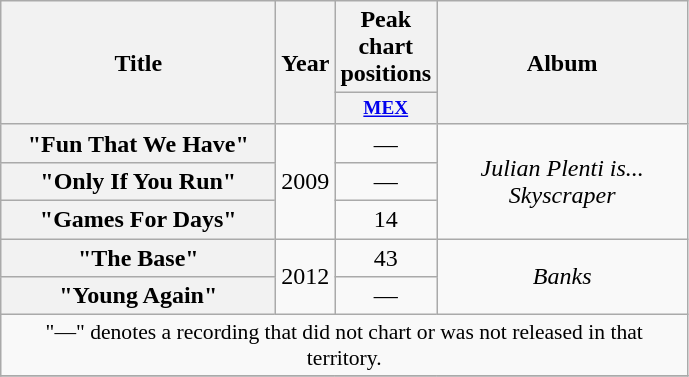<table class="wikitable plainrowheaders" style="text-align:center;">
<tr>
<th scope="col" rowspan="2" style="width:11em;">Title</th>
<th scope="col" rowspan="2" style="width:2em;">Year</th>
<th scope="col" colspan="1">Peak chart positions</th>
<th scope="col" rowspan="2" style="width:10em;">Album</th>
</tr>
<tr>
<th style="width:2.5em;font-size:80%;"><a href='#'>MEX</a><br></th>
</tr>
<tr>
<th scope="row">"Fun That We Have"</th>
<td rowspan="3">2009</td>
<td>—</td>
<td rowspan="3"><em>Julian Plenti is... Skyscraper</em></td>
</tr>
<tr>
<th scope="row">"Only If You Run"</th>
<td>—</td>
</tr>
<tr>
<th scope="row">"Games For Days"</th>
<td>14</td>
</tr>
<tr>
<th scope="row">"The Base"</th>
<td rowspan="2">2012</td>
<td>43</td>
<td rowspan="2"><em>Banks</em></td>
</tr>
<tr>
<th scope="row">"Young Again"</th>
<td>—</td>
</tr>
<tr>
<td colspan="10" style="font-size:90%">"—" denotes a recording that did not chart or was not released in that territory.</td>
</tr>
<tr>
</tr>
</table>
